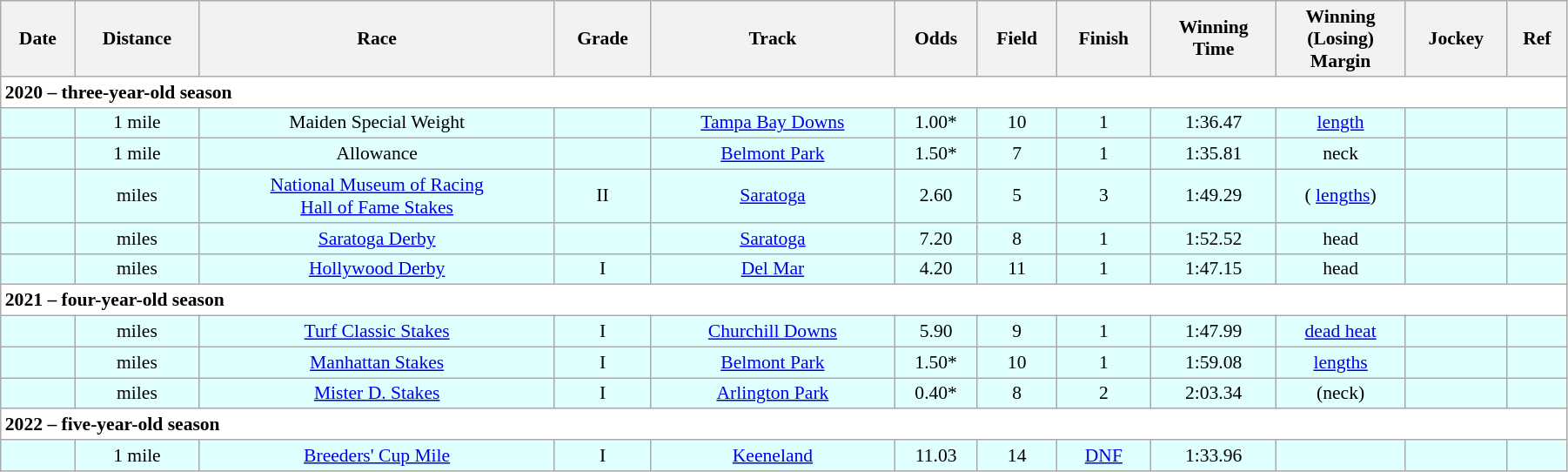<table class = "wikitable sortable" style="text-align:center; width:95%; font-size:90%">
<tr>
<th scope="col">Date</th>
<th scope="col">Distance</th>
<th scope="col">Race</th>
<th scope="col">Grade</th>
<th scope="col">Track</th>
<th scope="col">Odds</th>
<th scope="col">Field</th>
<th scope="col">Finish</th>
<th scope="col">Winning<br>Time</th>
<th scope="col">Winning<br>(Losing)<br>Margin</th>
<th scope="col">Jockey</th>
<th scope="col" class="unsortable">Ref</th>
</tr>
<tr style="background-color:white">
<td align="left" colspan=12><strong>2020 – three-year-old season</strong></td>
</tr>
<tr style="background-color:lightcyan">
<td></td>
<td> 1 mile</td>
<td>Maiden Special Weight</td>
<td></td>
<td><a href='#'>Tampa Bay Downs</a></td>
<td>1.00*</td>
<td>10</td>
<td>1</td>
<td>1:36.47</td>
<td>   <a href='#'>length</a></td>
<td></td>
<td></td>
</tr>
<tr style="background-color:lightcyan">
<td></td>
<td> 1 mile</td>
<td>Allowance</td>
<td></td>
<td><a href='#'>Belmont Park</a></td>
<td>1.50*</td>
<td>7</td>
<td>1</td>
<td>1:35.81</td>
<td>  neck</td>
<td></td>
<td></td>
</tr>
<tr style="background-color:lightcyan">
<td></td>
<td>  miles</td>
<td><a href='#'>National Museum of Racing<br>Hall of Fame Stakes</a></td>
<td>  II</td>
<td><a href='#'>Saratoga</a></td>
<td>2.60</td>
<td>5</td>
<td>3</td>
<td>1:49.29</td>
<td> ( <a href='#'>lengths</a>)</td>
<td></td>
<td></td>
</tr>
<tr style="background-color:lightcyan">
<td></td>
<td>  miles</td>
<td><a href='#'>Saratoga Derby</a></td>
<td></td>
<td><a href='#'>Saratoga</a></td>
<td>7.20</td>
<td>8</td>
<td>1</td>
<td>1:52.52</td>
<td>  head</td>
<td></td>
<td></td>
</tr>
<tr style="background-color:lightcyan">
<td></td>
<td>  miles</td>
<td><a href='#'>Hollywood Derby</a></td>
<td>   I</td>
<td><a href='#'>Del Mar</a></td>
<td>4.20</td>
<td>11</td>
<td>1</td>
<td>1:47.15</td>
<td>  head</td>
<td></td>
<td></td>
</tr>
<tr style="background-color:white">
<td align="left" colspan=12><strong>2021 – four-year-old season</strong></td>
</tr>
<tr style="background-color:lightcyan">
<td></td>
<td>  miles</td>
<td><a href='#'>Turf Classic Stakes</a></td>
<td> I</td>
<td><a href='#'>Churchill Downs</a></td>
<td>5.90</td>
<td>9</td>
<td>1</td>
<td>1:47.99</td>
<td>  <a href='#'>dead heat</a></td>
<td></td>
<td></td>
</tr>
<tr style="background-color:lightcyan">
<td></td>
<td>   miles</td>
<td><a href='#'>Manhattan Stakes</a></td>
<td> I</td>
<td><a href='#'>Belmont Park</a></td>
<td>1.50*</td>
<td>10</td>
<td>1</td>
<td>1:59.08</td>
<td>  <a href='#'>lengths</a></td>
<td></td>
<td></td>
</tr>
<tr style="background-color:lightcyan">
<td></td>
<td>   miles</td>
<td><a href='#'>Mister D. Stakes</a></td>
<td>  I</td>
<td><a href='#'>Arlington Park</a></td>
<td>0.40*</td>
<td>8</td>
<td>2</td>
<td>2:03.34</td>
<td>  (neck)</td>
<td></td>
<td></td>
</tr>
<tr style="background-color:white">
<td align="left" colspan=12><strong>2022 – five-year-old season</strong></td>
</tr>
<tr style="background-color:lightcyan">
<td></td>
<td> 1 mile</td>
<td><a href='#'>Breeders' Cup Mile</a></td>
<td> I</td>
<td><a href='#'>Keeneland</a></td>
<td>11.03</td>
<td>14</td>
<td><a href='#'>DNF</a></td>
<td>1:33.96</td>
<td></td>
<td></td>
<td></td>
</tr>
</table>
